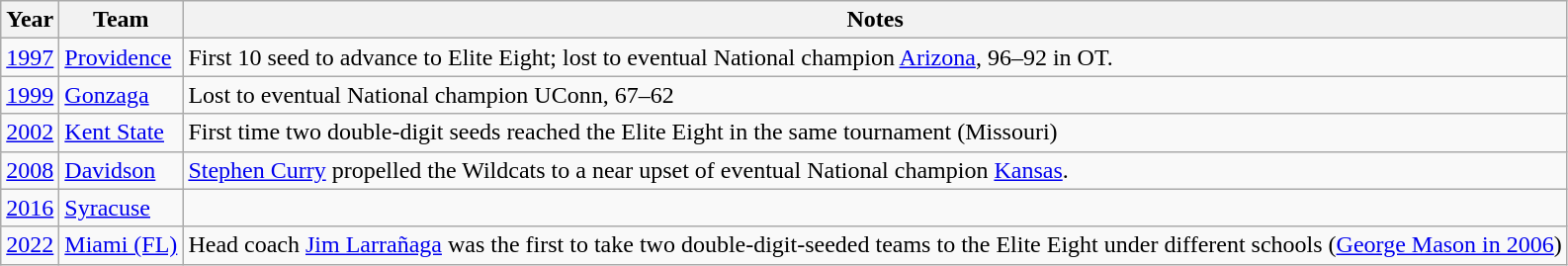<table class="wikitable">
<tr>
<th>Year</th>
<th>Team</th>
<th>Notes</th>
</tr>
<tr>
<td><a href='#'>1997</a></td>
<td><a href='#'>Providence</a></td>
<td>First 10 seed to advance to Elite Eight; lost to eventual National champion <a href='#'>Arizona</a>, 96–92 in OT.</td>
</tr>
<tr>
<td><a href='#'>1999</a></td>
<td><a href='#'>Gonzaga</a></td>
<td>Lost to eventual National champion UConn, 67–62</td>
</tr>
<tr>
<td><a href='#'>2002</a></td>
<td><a href='#'>Kent State</a></td>
<td>First time two double-digit seeds reached the Elite Eight in the same tournament (Missouri)</td>
</tr>
<tr>
<td><a href='#'>2008</a></td>
<td><a href='#'>Davidson</a></td>
<td><a href='#'>Stephen Curry</a> propelled the Wildcats to a near upset of eventual National champion <a href='#'>Kansas</a>.</td>
</tr>
<tr>
<td><a href='#'>2016</a></td>
<td><a href='#'>Syracuse</a></td>
<td></td>
</tr>
<tr>
<td><a href='#'>2022</a></td>
<td><a href='#'>Miami (FL)</a></td>
<td>Head coach <a href='#'>Jim Larrañaga</a> was the first to take two double-digit-seeded teams to the Elite Eight under different schools (<a href='#'>George Mason in 2006</a>)</td>
</tr>
</table>
